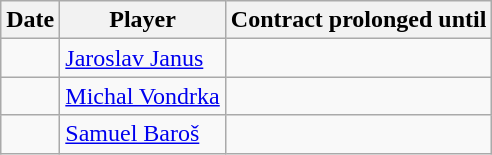<table class="wikitable">
<tr>
<th>Date</th>
<th>Player</th>
<th>Contract prolonged until</th>
</tr>
<tr>
<td></td>
<td> <a href='#'>Jaroslav Janus</a></td>
<td></td>
</tr>
<tr>
<td></td>
<td> <a href='#'>Michal Vondrka</a></td>
<td></td>
</tr>
<tr>
<td></td>
<td> <a href='#'>Samuel Baroš</a></td>
<td></td>
</tr>
</table>
